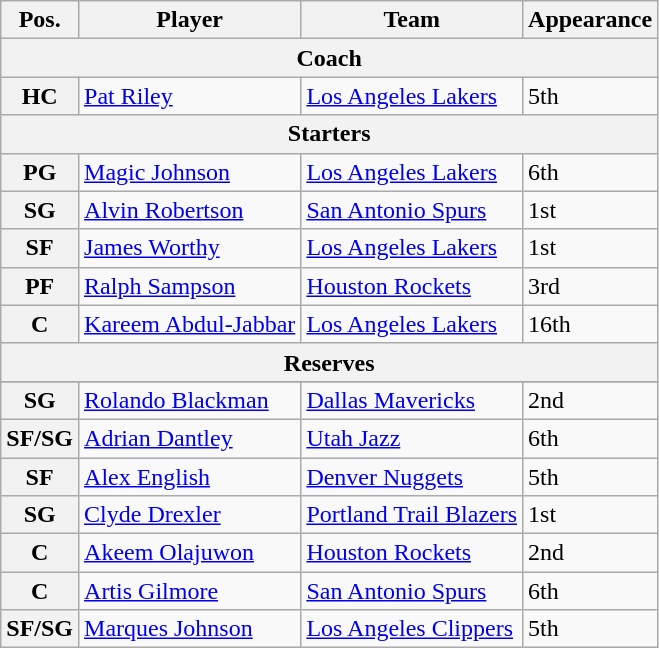<table class="wikitable">
<tr>
<th>Pos.</th>
<th>Player</th>
<th>Team</th>
<th>Appearance</th>
</tr>
<tr>
<th colspan="4">Coach</th>
</tr>
<tr>
<th>HC</th>
<td><a href='#'>Pat Riley</a></td>
<td><a href='#'>Los Angeles Lakers</a></td>
<td>5th</td>
</tr>
<tr>
<th colspan="4">Starters</th>
</tr>
<tr>
<th>PG</th>
<td><a href='#'>Magic Johnson</a></td>
<td><a href='#'>Los Angeles Lakers</a></td>
<td>6th</td>
</tr>
<tr>
<th>SG</th>
<td><a href='#'>Alvin Robertson</a></td>
<td><a href='#'>San Antonio Spurs</a></td>
<td>1st</td>
</tr>
<tr>
<th>SF</th>
<td><a href='#'>James Worthy</a></td>
<td><a href='#'>Los Angeles Lakers</a></td>
<td>1st</td>
</tr>
<tr>
<th>PF</th>
<td><a href='#'>Ralph Sampson</a></td>
<td><a href='#'>Houston Rockets</a></td>
<td>3rd</td>
</tr>
<tr>
<th>C</th>
<td><a href='#'>Kareem Abdul-Jabbar</a></td>
<td><a href='#'>Los Angeles Lakers</a></td>
<td>16th</td>
</tr>
<tr>
<th colspan="4">Reserves</th>
</tr>
<tr>
</tr>
<tr>
<th>SG</th>
<td><a href='#'>Rolando Blackman</a></td>
<td><a href='#'>Dallas Mavericks</a></td>
<td>2nd</td>
</tr>
<tr>
<th>SF/SG</th>
<td><a href='#'>Adrian Dantley</a></td>
<td><a href='#'>Utah Jazz</a></td>
<td>6th</td>
</tr>
<tr>
<th>SF</th>
<td><a href='#'>Alex English</a></td>
<td><a href='#'>Denver Nuggets</a></td>
<td>5th</td>
</tr>
<tr>
<th>SG</th>
<td><a href='#'>Clyde Drexler</a></td>
<td><a href='#'>Portland Trail Blazers</a></td>
<td>1st</td>
</tr>
<tr>
<th>C</th>
<td><a href='#'>Akeem Olajuwon</a></td>
<td><a href='#'>Houston Rockets</a></td>
<td>2nd</td>
</tr>
<tr>
<th>C</th>
<td><a href='#'>Artis Gilmore</a></td>
<td><a href='#'>San Antonio Spurs</a></td>
<td>6th</td>
</tr>
<tr>
<th>SF/SG</th>
<td><a href='#'>Marques Johnson</a></td>
<td><a href='#'>Los Angeles Clippers</a></td>
<td>5th</td>
</tr>
</table>
